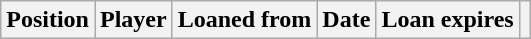<table class="wikitable sortable">
<tr>
<th>Position</th>
<th>Player</th>
<th>Loaned from</th>
<th>Date</th>
<th>Loan expires</th>
<th class="unsortable"></th>
</tr>
</table>
